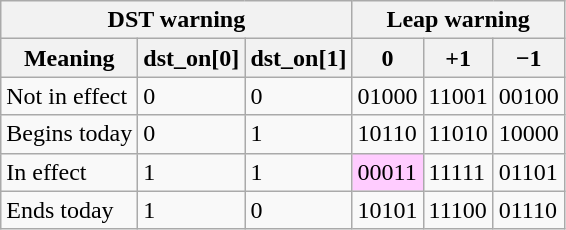<table class="wikitable">
<tr>
<th colspan=3>DST warning</th>
<th colspan=3>Leap warning</th>
</tr>
<tr>
<th>Meaning</th>
<th>dst_on[0]</th>
<th>dst_on[1]</th>
<th>0</th>
<th>+1</th>
<th>−1</th>
</tr>
<tr>
<td>Not in effect</td>
<td>0</td>
<td>0</td>
<td>01000</td>
<td>11001</td>
<td>00100</td>
</tr>
<tr>
<td>Begins today</td>
<td>0</td>
<td>1</td>
<td>10110</td>
<td>11010</td>
<td>10000</td>
</tr>
<tr>
<td>In effect</td>
<td>1</td>
<td>1</td>
<td bgcolor=#ffccff>00011</td>
<td>11111</td>
<td>01101</td>
</tr>
<tr>
<td>Ends today</td>
<td>1</td>
<td>0</td>
<td>10101</td>
<td>11100</td>
<td>01110</td>
</tr>
</table>
